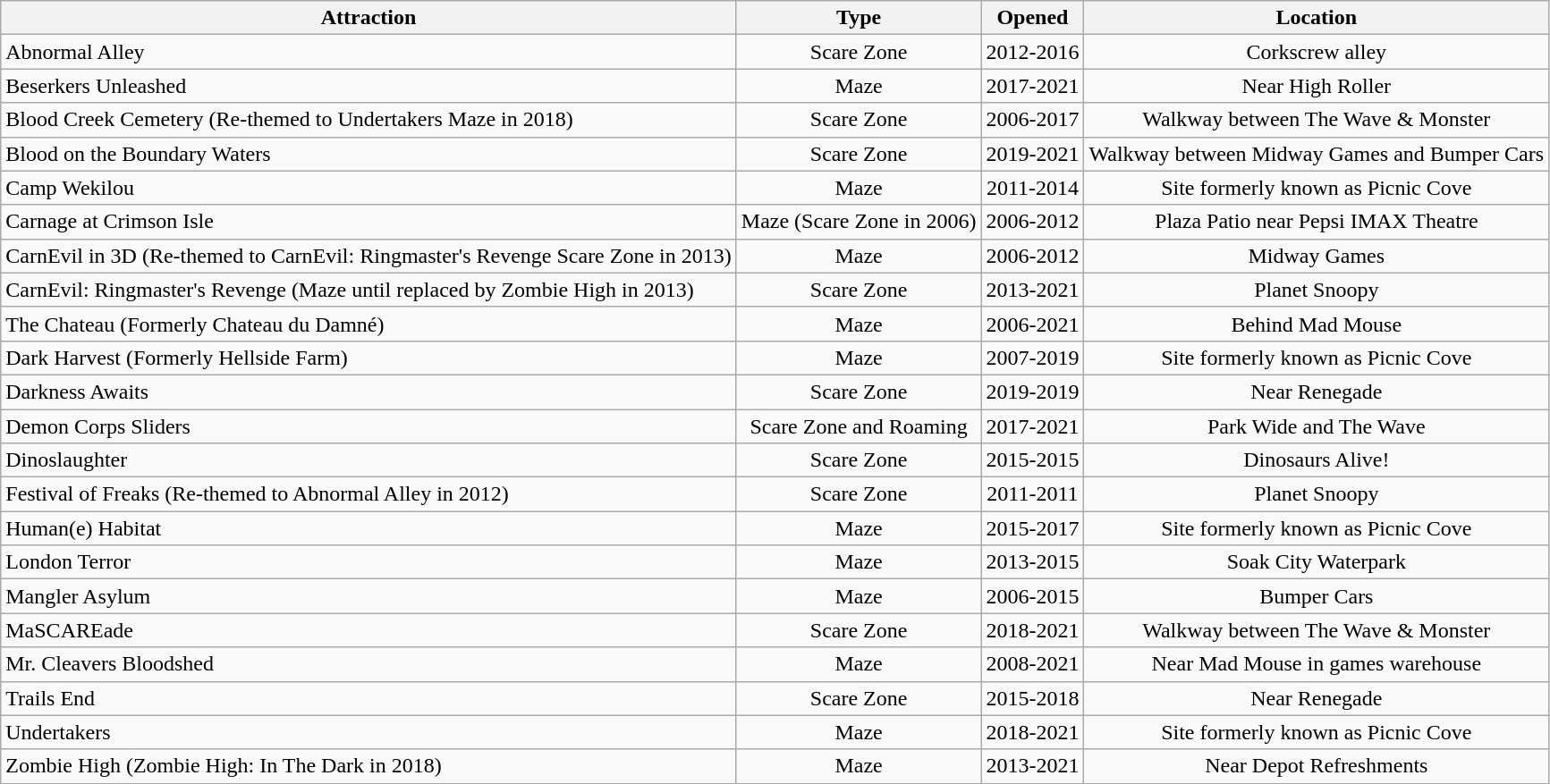<table class="wikitable sortable">
<tr>
<th>Attraction</th>
<th>Type</th>
<th>Opened</th>
<th>Location</th>
</tr>
<tr>
<td>Abnormal Alley</td>
<td style="text-align:center">Scare Zone</td>
<td style="text-align:center">2012-2016</td>
<td style="text-align:center">Corkscrew alley</td>
</tr>
<tr>
<td>Beserkers Unleashed</td>
<td style="text-align:center">Maze</td>
<td style="text-align:center">2017-2021</td>
<td style="text-align:center">Near High Roller</td>
</tr>
<tr>
<td>Blood Creek Cemetery (Re-themed to Undertakers Maze in 2018)</td>
<td style="text-align:center">Scare Zone</td>
<td style="text-align:center">2006-2017</td>
<td style="text-align:center">Walkway between The Wave & Monster</td>
</tr>
<tr>
<td>Blood on the Boundary Waters</td>
<td style="text-align:center">Scare Zone</td>
<td style="text-align:center">2019-2021</td>
<td style="text-align:center">Walkway between Midway Games and Bumper Cars</td>
</tr>
<tr>
<td>Camp Wekilou</td>
<td style="text-align:center">Maze</td>
<td style="text-align:center">2011-2014</td>
<td style="text-align:center">Site formerly known as Picnic Cove</td>
</tr>
<tr>
<td>Carnage at Crimson Isle</td>
<td style="text-align:center">Maze (Scare Zone in 2006)</td>
<td style="text-align:center">2006-2012</td>
<td style="text-align:center">Plaza Patio near Pepsi IMAX Theatre</td>
</tr>
<tr>
<td>CarnEvil in 3D (Re-themed to CarnEvil: Ringmaster's Revenge Scare Zone in 2013)</td>
<td style="text-align:center">Maze</td>
<td style="text-align:center">2006-2012</td>
<td style="text-align:center">Midway Games</td>
</tr>
<tr>
<td>CarnEvil: Ringmaster's Revenge (Maze until replaced by Zombie High in 2013)</td>
<td style="text-align:center">Scare Zone</td>
<td style="text-align:center">2013-2021</td>
<td style="text-align:center">Planet Snoopy</td>
</tr>
<tr>
<td>The Chateau (Formerly Chateau du Damné)</td>
<td style="text-align:center">Maze</td>
<td style="text-align:center">2006-2021</td>
<td style="text-align:center">Behind Mad Mouse</td>
</tr>
<tr>
<td>Dark Harvest (Formerly Hellside Farm)</td>
<td style="text-align:center">Maze</td>
<td style="text-align:center">2007-2019</td>
<td style="text-align:center">Site formerly known as Picnic Cove</td>
</tr>
<tr>
<td>Darkness Awaits</td>
<td style="text-align:center">Scare Zone</td>
<td style="text-align:center">2019-2019</td>
<td style="text-align:center">Near Renegade</td>
</tr>
<tr>
<td>Demon Corps Sliders</td>
<td style="text-align:center">Scare Zone and Roaming</td>
<td style="text-align:center">2017-2021</td>
<td style="text-align:center">Park Wide and The Wave</td>
</tr>
<tr>
<td>Dinoslaughter</td>
<td style="text-align:center">Scare Zone</td>
<td style="text-align:center">2015-2015</td>
<td style="text-align:center">Dinosaurs Alive!</td>
</tr>
<tr>
<td>Festival of Freaks (Re-themed to Abnormal Alley in 2012)</td>
<td style="text-align:center">Scare Zone</td>
<td style="text-align:center">2011-2011</td>
<td style="text-align:center">Planet Snoopy</td>
</tr>
<tr>
<td>Human(e) Habitat</td>
<td style="text-align:center">Maze</td>
<td style="text-align:center">2015-2017</td>
<td style="text-align:center">Site formerly known as Picnic Cove</td>
</tr>
<tr>
<td>London Terror</td>
<td style="text-align:center">Maze</td>
<td style="text-align:center">2013-2015</td>
<td style="text-align:center">Soak City Waterpark</td>
</tr>
<tr>
<td>Mangler Asylum</td>
<td style="text-align:center">Maze</td>
<td style="text-align:center">2006-2015</td>
<td style="text-align:center">Bumper Cars</td>
</tr>
<tr>
<td>MaSCAREade</td>
<td style="text-align:center">Scare Zone</td>
<td style="text-align:center">2018-2021</td>
<td style="text-align:center">Walkway between The Wave & Monster</td>
</tr>
<tr>
<td>Mr. Cleavers Bloodshed</td>
<td style="text-align:center">Maze</td>
<td style="text-align:center">2008-2021</td>
<td style="text-align:center">Near Mad Mouse in games warehouse</td>
</tr>
<tr>
<td>Trails End</td>
<td style="text-align:center">Scare Zone</td>
<td style="text-align:center">2015-2018</td>
<td style="text-align:center">Near Renegade</td>
</tr>
<tr>
<td>Undertakers</td>
<td style="text-align:center">Maze</td>
<td style="text-align:center">2018-2021</td>
<td style="text-align:center">Site formerly known as Picnic Cove</td>
</tr>
<tr>
<td>Zombie High (Zombie High: In The Dark in 2018)</td>
<td style="text-align:center">Maze</td>
<td style="text-align:center">2013-2021</td>
<td style="text-align:center">Near Depot Refreshments</td>
</tr>
</table>
